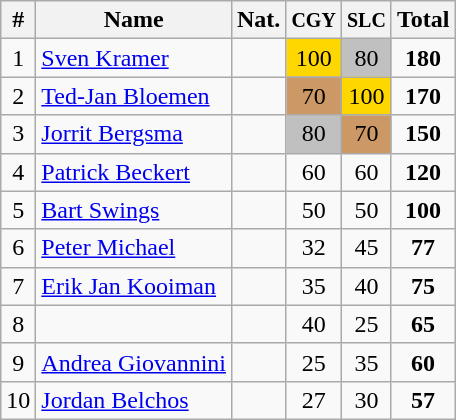<table class="wikitable" style="text-align:center;">
<tr>
<th>#</th>
<th>Name</th>
<th>Nat.</th>
<th><small>CGY</small></th>
<th><small>SLC</small></th>
<th>Total</th>
</tr>
<tr>
<td>1</td>
<td align=left><a href='#'>Sven Kramer</a></td>
<td></td>
<td bgcolor=gold>100</td>
<td bgcolor=silver>80</td>
<td><strong>180</strong></td>
</tr>
<tr>
<td>2</td>
<td align=left><a href='#'>Ted-Jan Bloemen</a></td>
<td></td>
<td bgcolor=cc9966>70</td>
<td bgcolor=gold>100</td>
<td><strong>170</strong></td>
</tr>
<tr>
<td>3</td>
<td align=left><a href='#'>Jorrit Bergsma</a></td>
<td></td>
<td bgcolor=silver>80</td>
<td bgcolor=cc9966>70</td>
<td><strong>150</strong></td>
</tr>
<tr>
<td>4</td>
<td align=left><a href='#'>Patrick Beckert</a></td>
<td></td>
<td>60</td>
<td>60</td>
<td><strong>120</strong></td>
</tr>
<tr>
<td>5</td>
<td align=left><a href='#'>Bart Swings</a></td>
<td></td>
<td>50</td>
<td>50</td>
<td><strong>100</strong></td>
</tr>
<tr>
<td>6</td>
<td align=left><a href='#'>Peter Michael</a></td>
<td></td>
<td>32</td>
<td>45</td>
<td><strong>77</strong></td>
</tr>
<tr>
<td>7</td>
<td align=left><a href='#'>Erik Jan Kooiman</a></td>
<td></td>
<td>35</td>
<td>40</td>
<td><strong>75</strong></td>
</tr>
<tr>
<td>8</td>
<td align=left></td>
<td></td>
<td>40</td>
<td>25</td>
<td><strong>65</strong></td>
</tr>
<tr>
<td>9</td>
<td align=left><a href='#'>Andrea Giovannini</a></td>
<td></td>
<td>25</td>
<td>35</td>
<td><strong>60</strong></td>
</tr>
<tr>
<td>10</td>
<td align=left><a href='#'>Jordan Belchos</a></td>
<td></td>
<td>27</td>
<td>30</td>
<td><strong>57</strong></td>
</tr>
</table>
